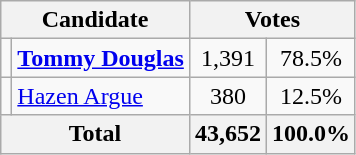<table class="wikitable">
<tr>
<th colspan="2">Candidate</th>
<th colspan="2">Votes</th>
</tr>
<tr>
<td></td>
<td><strong><a href='#'>Tommy Douglas</a></strong></td>
<td align="center">1,391</td>
<td align="center">78.5%</td>
</tr>
<tr>
<td></td>
<td><a href='#'>Hazen Argue</a></td>
<td align="center">380</td>
<td align="center">12.5%</td>
</tr>
<tr>
<th colspan="2">Total</th>
<th align="center">43,652</th>
<th align="center">100.0%</th>
</tr>
</table>
